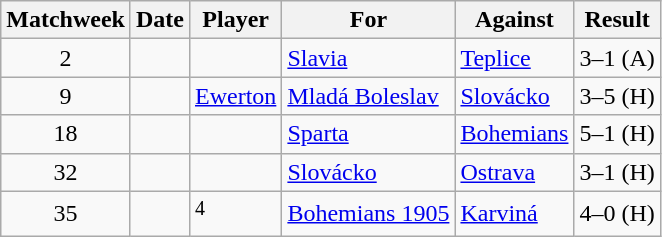<table class="wikitable sortable">
<tr>
<th>Matchweek</th>
<th>Date</th>
<th>Player</th>
<th>For</th>
<th>Against</th>
<th>Result</th>
</tr>
<tr>
<td align="center">2</td>
<td></td>
<td> </td>
<td><a href='#'>Slavia</a></td>
<td><a href='#'>Teplice</a></td>
<td>3–1 (A)</td>
</tr>
<tr>
<td align="center">9</td>
<td></td>
<td> <a href='#'>Ewerton</a></td>
<td><a href='#'>Mladá Boleslav</a></td>
<td><a href='#'>Slovácko</a></td>
<td>3–5 (H)</td>
</tr>
<tr>
<td align="center">18</td>
<td></td>
<td> </td>
<td><a href='#'>Sparta</a></td>
<td><a href='#'>Bohemians</a></td>
<td>5–1 (H)</td>
</tr>
<tr>
<td align="center">32</td>
<td></td>
<td> </td>
<td><a href='#'>Slovácko</a></td>
<td><a href='#'>Ostrava</a></td>
<td>3–1 (H)</td>
</tr>
<tr>
<td align="center">35</td>
<td></td>
<td> <sup>4</sup></td>
<td><a href='#'>Bohemians 1905</a></td>
<td><a href='#'>Karviná</a></td>
<td>4–0 (H)</td>
</tr>
</table>
